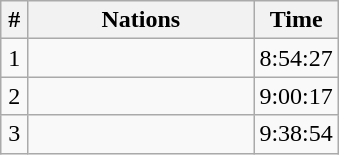<table class="wikitable" style="text-align:center;">
<tr>
<th width=8%>#</th>
<th width=67%>Nations</th>
<th width=25%>Time</th>
</tr>
<tr>
<td>1</td>
<td align="left"></td>
<td>8:54:27</td>
</tr>
<tr>
<td>2</td>
<td align="left"></td>
<td>9:00:17</td>
</tr>
<tr>
<td>3</td>
<td align="left"></td>
<td>9:38:54</td>
</tr>
</table>
